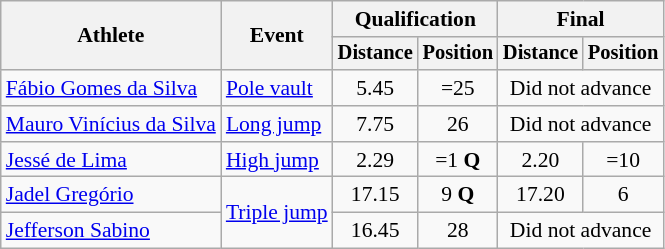<table class=wikitable style="font-size:90%">
<tr>
<th rowspan="2">Athlete</th>
<th rowspan="2">Event</th>
<th colspan="2">Qualification</th>
<th colspan="2">Final</th>
</tr>
<tr style="font-size:95%">
<th>Distance</th>
<th>Position</th>
<th>Distance</th>
<th>Position</th>
</tr>
<tr align=center>
<td align=left><a href='#'>Fábio Gomes da Silva</a></td>
<td align=left><a href='#'>Pole vault</a></td>
<td>5.45</td>
<td>=25</td>
<td colspan=2>Did not advance</td>
</tr>
<tr align=center>
<td align=left><a href='#'>Mauro Vinícius da Silva</a></td>
<td align=left><a href='#'>Long jump</a></td>
<td>7.75</td>
<td>26</td>
<td colspan=2>Did not advance</td>
</tr>
<tr align=center>
<td align=left><a href='#'>Jessé de Lima</a></td>
<td align=left><a href='#'>High jump</a></td>
<td>2.29</td>
<td>=1 <strong>Q</strong></td>
<td>2.20</td>
<td>=10</td>
</tr>
<tr align=center>
<td align=left><a href='#'>Jadel Gregório</a></td>
<td align=left rowspan=2><a href='#'>Triple jump</a></td>
<td>17.15</td>
<td>9 <strong>Q</strong></td>
<td>17.20</td>
<td>6</td>
</tr>
<tr align=center>
<td align=left><a href='#'>Jefferson Sabino</a></td>
<td>16.45</td>
<td>28</td>
<td colspan=2>Did not advance</td>
</tr>
</table>
